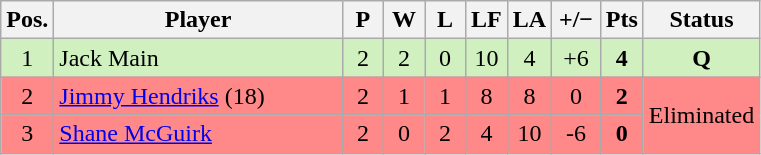<table class="wikitable" style="text-align:center; margin: 1em auto 1em auto, align:left">
<tr>
<th width=20>Pos.</th>
<th width=185>Player</th>
<th width=20>P</th>
<th width=20>W</th>
<th width=20>L</th>
<th width=20>LF</th>
<th width=20>LA</th>
<th width=25>+/−</th>
<th width=20>Pts</th>
<th width=70>Status</th>
</tr>
<tr style="background:#D0F0C0;">
<td>1</td>
<td align=left> Jack Main</td>
<td>2</td>
<td>2</td>
<td>0</td>
<td>10</td>
<td>4</td>
<td>+6</td>
<td><strong>4</strong></td>
<td rowspan=1><strong>Q</strong></td>
</tr>
<tr style="background:#FF8888;">
<td>2</td>
<td align=left> <a href='#'>Jimmy Hendriks</a> (18)</td>
<td>2</td>
<td>1</td>
<td>1</td>
<td>8</td>
<td>8</td>
<td>0</td>
<td><strong>2</strong></td>
<td rowspan=2>Eliminated</td>
</tr>
<tr style="background:#FF8888;">
<td>3</td>
<td align=left> <a href='#'>Shane McGuirk</a></td>
<td>2</td>
<td>0</td>
<td>2</td>
<td>4</td>
<td>10</td>
<td>-6</td>
<td><strong>0</strong></td>
</tr>
</table>
